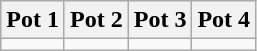<table class="wikitable">
<tr>
<th>Pot 1</th>
<th>Pot 2</th>
<th>Pot 3</th>
<th>Pot 4</th>
</tr>
<tr>
<td valign=top></td>
<td valign=top></td>
<td valign=top></td>
<td valign=top></td>
</tr>
</table>
